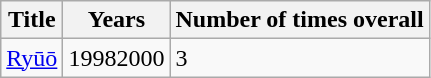<table class="wikitable">
<tr>
<th>Title</th>
<th>Years</th>
<th>Number of times overall</th>
</tr>
<tr>
<td><a href='#'>Ryūō</a></td>
<td>19982000</td>
<td>3</td>
</tr>
</table>
